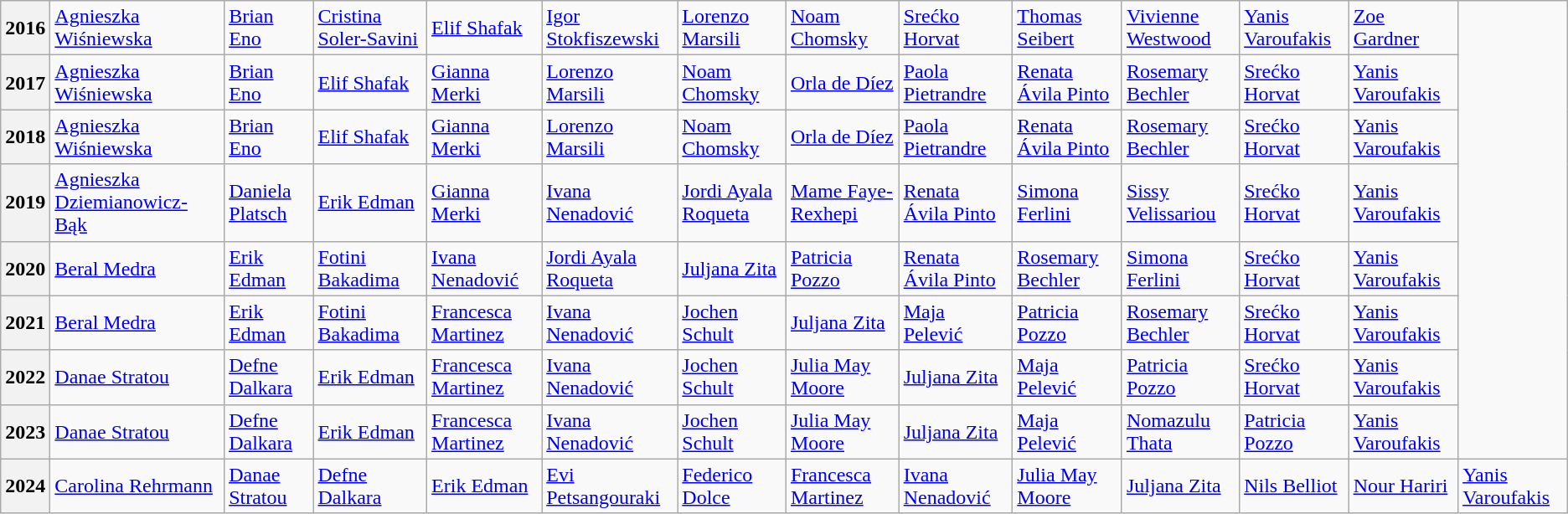<table class="wikitable">
<tr>
<th>2016</th>
<td> <a href='#'>Agnieszka Wiśniewska</a></td>
<td> <a href='#'>Brian Eno</a></td>
<td> <a href='#'>Cristina Soler-Savini</a></td>
<td> <a href='#'>Elif Shafak</a></td>
<td> <a href='#'>Igor Stokfiszewski</a></td>
<td> <a href='#'>Lorenzo Marsili</a></td>
<td> <a href='#'>Noam Chomsky</a></td>
<td> <a href='#'>Srećko Horvat</a></td>
<td> <a href='#'>Thomas Seibert</a></td>
<td> <a href='#'>Vivienne Westwood</a></td>
<td> <a href='#'>Yanis Varoufakis</a></td>
<td> <a href='#'>Zoe Gardner</a></td>
</tr>
<tr>
<th>2017</th>
<td> <a href='#'>Agnieszka Wiśniewska</a></td>
<td> <a href='#'>Brian Eno</a></td>
<td> <a href='#'>Elif Shafak</a></td>
<td> <a href='#'>Gianna Merki</a></td>
<td> <a href='#'>Lorenzo Marsili</a></td>
<td> <a href='#'>Noam Chomsky</a></td>
<td> <a href='#'>Orla de Díez</a></td>
<td> <a href='#'>Paola Pietrandre</a></td>
<td> <a href='#'>Renata Ávila Pinto</a></td>
<td> <a href='#'>Rosemary Bechler</a></td>
<td> <a href='#'>Srećko Horvat</a></td>
<td> <a href='#'>Yanis Varoufakis</a></td>
</tr>
<tr>
<th>2018</th>
<td> <a href='#'>Agnieszka Wiśniewska</a></td>
<td> <a href='#'>Brian Eno</a></td>
<td> <a href='#'>Elif Shafak</a></td>
<td> <a href='#'>Gianna Merki</a></td>
<td> <a href='#'>Lorenzo Marsili</a></td>
<td> <a href='#'>Noam Chomsky</a></td>
<td> <a href='#'>Orla de Díez</a></td>
<td> <a href='#'>Paola Pietrandre</a></td>
<td> <a href='#'>Renata Ávila Pinto</a></td>
<td> <a href='#'>Rosemary Bechler</a></td>
<td> <a href='#'>Srećko Horvat</a></td>
<td> <a href='#'>Yanis Varoufakis</a></td>
</tr>
<tr>
<th>2019</th>
<td> <a href='#'>Agnieszka Dziemianowicz-Bąk</a></td>
<td> <a href='#'>Daniela Platsch</a></td>
<td> <a href='#'>Erik Edman</a></td>
<td> <a href='#'>Gianna Merki</a></td>
<td> <a href='#'>Ivana Nenadović</a></td>
<td> <a href='#'>Jordi Ayala Roqueta</a></td>
<td> <a href='#'>Mame Faye-Rexhepi</a></td>
<td> <a href='#'>Renata Ávila Pinto</a></td>
<td> <a href='#'>Simona Ferlini</a></td>
<td> <a href='#'>Sissy Velissariou</a></td>
<td> <a href='#'>Srećko Horvat</a></td>
<td> <a href='#'>Yanis Varoufakis</a></td>
</tr>
<tr>
<th>2020</th>
<td> <a href='#'>Beral Medra</a></td>
<td> <a href='#'>Erik Edman</a></td>
<td> <a href='#'>Fotini Bakadima</a></td>
<td> <a href='#'>Ivana Nenadović</a></td>
<td> <a href='#'>Jordi Ayala Roqueta</a></td>
<td> <a href='#'>Juljana Zita</a></td>
<td> <a href='#'>Patricia Pozzo</a></td>
<td> <a href='#'>Renata Ávila Pinto</a></td>
<td> <a href='#'>Rosemary Bechler</a></td>
<td> <a href='#'>Simona Ferlini</a></td>
<td> <a href='#'>Srećko Horvat</a></td>
<td> <a href='#'>Yanis Varoufakis</a></td>
</tr>
<tr>
<th>2021</th>
<td> <a href='#'>Beral Medra</a></td>
<td> <a href='#'>Erik Edman</a></td>
<td> <a href='#'>Fotini Bakadima</a></td>
<td> <a href='#'>Francesca Martinez</a></td>
<td> <a href='#'>Ivana Nenadović</a></td>
<td> <a href='#'>Jochen Schult</a></td>
<td> <a href='#'>Juljana Zita</a></td>
<td> <a href='#'>Maja Pelević</a></td>
<td> <a href='#'>Patricia Pozzo</a></td>
<td> <a href='#'>Rosemary Bechler</a></td>
<td> <a href='#'>Srećko Horvat</a></td>
<td> <a href='#'>Yanis Varoufakis</a></td>
</tr>
<tr>
<th>2022</th>
<td> <a href='#'>Danae Stratou</a></td>
<td> <a href='#'>Defne Dalkara</a></td>
<td> <a href='#'>Erik Edman</a></td>
<td> <a href='#'>Francesca Martinez</a></td>
<td> <a href='#'>Ivana Nenadović</a></td>
<td> <a href='#'>Jochen Schult</a></td>
<td> <a href='#'>Julia May Moore</a></td>
<td> <a href='#'>Juljana Zita</a></td>
<td> <a href='#'>Maja Pelević</a></td>
<td> <a href='#'>Patricia Pozzo</a></td>
<td> <a href='#'>Srećko Horvat</a></td>
<td> <a href='#'>Yanis Varoufakis</a></td>
</tr>
<tr>
<th>2023</th>
<td> <a href='#'>Danae Stratou</a></td>
<td> <a href='#'>Defne Dalkara</a></td>
<td> <a href='#'>Erik Edman</a></td>
<td> <a href='#'>Francesca Martinez</a></td>
<td> <a href='#'>Ivana Nenadović</a></td>
<td> <a href='#'>Jochen Schult</a></td>
<td> <a href='#'>Julia May Moore</a></td>
<td> <a href='#'>Juljana Zita</a></td>
<td> <a href='#'>Maja Pelević</a></td>
<td> <a href='#'>Nomazulu Thata</a></td>
<td> <a href='#'>Patricia Pozzo</a></td>
<td> <a href='#'>Yanis Varoufakis</a></td>
</tr>
<tr>
<th>2024</th>
<td> <a href='#'>Carolina Rehrmann</a></td>
<td> <a href='#'>Danae Stratou</a></td>
<td> <a href='#'>Defne Dalkara</a></td>
<td> <a href='#'>Erik Edman</a></td>
<td> <a href='#'>Evi Petsangouraki</a></td>
<td> <a href='#'>Federico Dolce</a></td>
<td> <a href='#'>Francesca Martinez</a></td>
<td> <a href='#'>Ivana Nenadović</a></td>
<td> <a href='#'>Julia May Moore</a></td>
<td> <a href='#'>Juljana Zita</a></td>
<td> <a href='#'>Nils Belliot</a></td>
<td> <a href='#'>Nour Hariri</a></td>
<td> <a href='#'>Yanis Varoufakis</a></td>
</tr>
</table>
